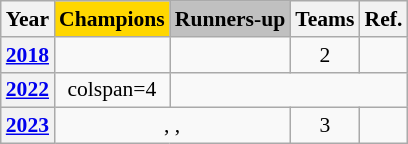<table class="wikitable" style="font-size:90%;text-align:center">
<tr>
<th>Year</th>
<th style=background:gold;">Champions</th>
<th style=background:silver;">Runners-up</th>
<th>Teams</th>
<th>Ref.</th>
</tr>
<tr>
<th> <a href='#'>2018</a></th>
<td><strong></strong></td>
<td></td>
<td>2</td>
<td></td>
</tr>
<tr>
<th> <a href='#'>2022</a></th>
<td>colspan=4 </td>
</tr>
<tr>
<th> <a href='#'>2023</a></th>
<td colspan=2>, , </td>
<td>3</td>
<td></td>
</tr>
</table>
